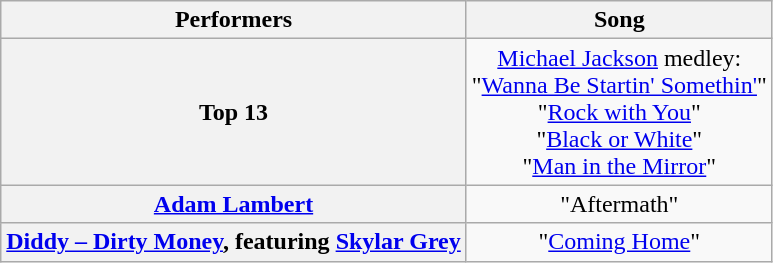<table class="wikitable" style="text-align:center;">
<tr>
<th scope="col">Performers</th>
<th scope="col">Song</th>
</tr>
<tr>
<th scope="row">Top 13</th>
<td><a href='#'>Michael Jackson</a> medley:<br>"<a href='#'>Wanna Be Startin' Somethin'</a>"<br>"<a href='#'>Rock with You</a>"<br>"<a href='#'>Black or White</a>"<br>"<a href='#'>Man in the Mirror</a>"</td>
</tr>
<tr>
<th scope="row"><a href='#'>Adam Lambert</a></th>
<td>"Aftermath"</td>
</tr>
<tr>
<th scope="row"><a href='#'>Diddy – Dirty Money</a>, featuring <a href='#'>Skylar Grey</a></th>
<td>"<a href='#'>Coming Home</a>"</td>
</tr>
</table>
